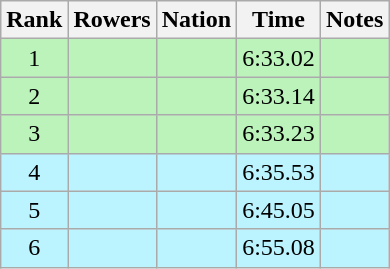<table class="wikitable sortable" style="text-align:center">
<tr>
<th>Rank</th>
<th>Rowers</th>
<th>Nation</th>
<th>Time</th>
<th>Notes</th>
</tr>
<tr bgcolor=bbf3bb>
<td>1</td>
<td align=left data-sort-value="Landvoigt, Bernd"></td>
<td align=left></td>
<td>6:33.02</td>
<td></td>
</tr>
<tr bgcolor=bbf3bb>
<td>2</td>
<td align=left data-sort-value="Caska, Vojtěch"></td>
<td align=left></td>
<td>6:33.14</td>
<td></td>
</tr>
<tr bgcolor=bbf3bb>
<td>3</td>
<td align=left data-sort-value="Georgiev, Georgi"></td>
<td align=left></td>
<td>6:33.23</td>
<td></td>
</tr>
<tr bgcolor=bbf3ff>
<td>4</td>
<td align=left data-sort-value="Ahonen, Leo"></td>
<td align=left></td>
<td>6:35.53</td>
<td></td>
</tr>
<tr bgcolor=bbf3ff>
<td>5</td>
<td align=left data-sort-value="Love, Brian"></td>
<td align=left></td>
<td>6:45.05</td>
<td></td>
</tr>
<tr bgcolor=bbf3ff>
<td>6</td>
<td align=left data-sort-value="Helmja, Tiit"></td>
<td align=left></td>
<td>6:55.08</td>
<td></td>
</tr>
</table>
